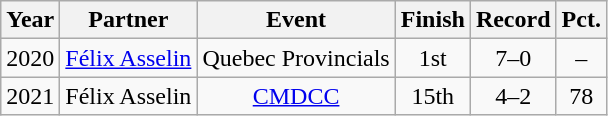<table class="wikitable" style="text-align: center;">
<tr>
<th scope="col">Year</th>
<th scope="col">Partner</th>
<th scope="col">Event</th>
<th scope="col">Finish</th>
<th scope="col">Record</th>
<th scope="col">Pct.</th>
</tr>
<tr>
<td>2020</td>
<td><a href='#'>Félix Asselin</a></td>
<td>Quebec Provincials</td>
<td>1st</td>
<td>7–0</td>
<td>–</td>
</tr>
<tr>
<td>2021</td>
<td>Félix Asselin</td>
<td><a href='#'>CMDCC</a></td>
<td>15th</td>
<td>4–2</td>
<td>78</td>
</tr>
</table>
